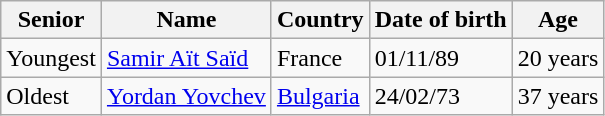<table class="wikitable">
<tr>
<th>Senior</th>
<th>Name</th>
<th>Country</th>
<th>Date of birth</th>
<th>Age</th>
</tr>
<tr>
<td>Youngest</td>
<td><a href='#'>Samir Aït Saïd</a></td>
<td>France </td>
<td>01/11/89</td>
<td>20 years</td>
</tr>
<tr>
<td>Oldest</td>
<td><a href='#'>Yordan Yovchev</a></td>
<td><a href='#'>Bulgaria</a> </td>
<td>24/02/73</td>
<td>37 years</td>
</tr>
</table>
